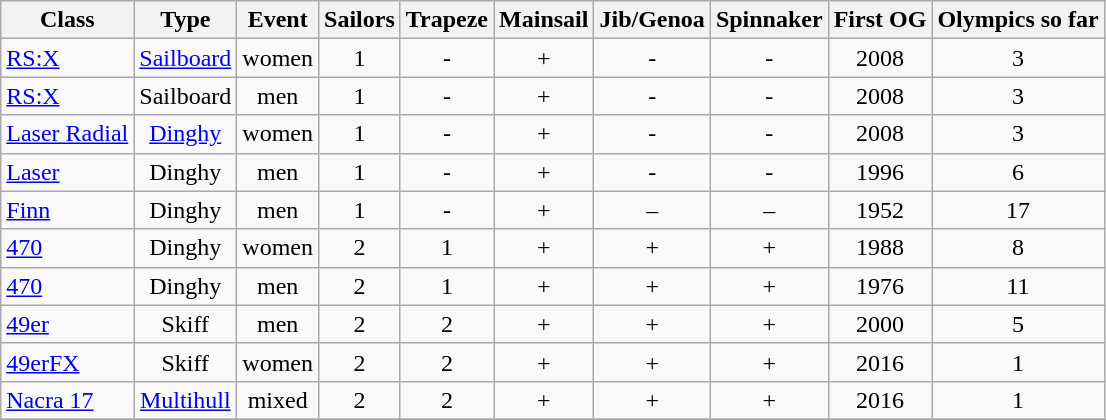<table class="wikitable" style="text-align:center">
<tr>
<th>Class</th>
<th>Type</th>
<th>Event</th>
<th>Sailors</th>
<th>Trapeze</th>
<th>Mainsail</th>
<th>Jib/Genoa</th>
<th>Spinnaker</th>
<th>First OG</th>
<th>Olympics so far</th>
</tr>
<tr>
<td style="text-align:left"><a href='#'>RS:X</a></td>
<td><a href='#'>Sailboard</a></td>
<td>women</td>
<td>1</td>
<td>-</td>
<td>+</td>
<td>-</td>
<td>-</td>
<td>2008</td>
<td>3</td>
</tr>
<tr>
<td style="text-align:left"><a href='#'>RS:X</a></td>
<td>Sailboard</td>
<td>men</td>
<td>1</td>
<td>-</td>
<td>+</td>
<td>-</td>
<td>-</td>
<td>2008</td>
<td>3</td>
</tr>
<tr>
<td style="text-align:left"><a href='#'>Laser Radial</a></td>
<td><a href='#'>Dinghy</a></td>
<td>women</td>
<td>1</td>
<td>-</td>
<td>+</td>
<td>-</td>
<td>-</td>
<td>2008</td>
<td>3</td>
</tr>
<tr>
<td style="text-align:left"><a href='#'>Laser</a></td>
<td>Dinghy</td>
<td>men</td>
<td>1</td>
<td>-</td>
<td>+</td>
<td>-</td>
<td>-</td>
<td>1996</td>
<td>6</td>
</tr>
<tr>
<td style="text-align:left"><a href='#'>Finn</a></td>
<td>Dinghy</td>
<td>men</td>
<td>1</td>
<td>-</td>
<td>+</td>
<td>–</td>
<td>–</td>
<td>1952</td>
<td>17</td>
</tr>
<tr>
<td style="text-align:left"><a href='#'>470</a></td>
<td>Dinghy</td>
<td>women</td>
<td>2</td>
<td>1</td>
<td>+</td>
<td>+</td>
<td>+</td>
<td>1988</td>
<td>8</td>
</tr>
<tr>
<td style="text-align:left"><a href='#'>470</a></td>
<td>Dinghy</td>
<td>men</td>
<td>2</td>
<td>1</td>
<td>+</td>
<td>+</td>
<td>+</td>
<td>1976</td>
<td>11</td>
</tr>
<tr>
<td style="text-align:left"><a href='#'>49er</a></td>
<td>Skiff</td>
<td>men</td>
<td>2</td>
<td>2</td>
<td>+</td>
<td>+</td>
<td>+</td>
<td>2000</td>
<td>5</td>
</tr>
<tr>
<td style="text-align:left"><a href='#'>49erFX</a></td>
<td>Skiff</td>
<td>women</td>
<td>2</td>
<td>2</td>
<td>+</td>
<td>+</td>
<td>+</td>
<td>2016</td>
<td>1</td>
</tr>
<tr>
<td style="text-align:left"><a href='#'>Nacra 17</a></td>
<td><a href='#'>Multihull</a></td>
<td>mixed</td>
<td>2</td>
<td>2</td>
<td>+</td>
<td>+</td>
<td>+</td>
<td>2016</td>
<td>1</td>
</tr>
<tr>
</tr>
</table>
